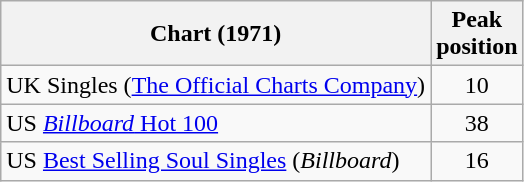<table class="wikitable sortable">
<tr>
<th>Chart (1971)</th>
<th>Peak<br>position</th>
</tr>
<tr>
<td>UK Singles (<a href='#'>The Official Charts Company</a>)</td>
<td align="center">10</td>
</tr>
<tr>
<td>US <a href='#'><em>Billboard</em> Hot 100</a></td>
<td align="center">38</td>
</tr>
<tr>
<td>US <a href='#'>Best Selling Soul Singles</a> (<em>Billboard</em>)</td>
<td align="center">16</td>
</tr>
</table>
